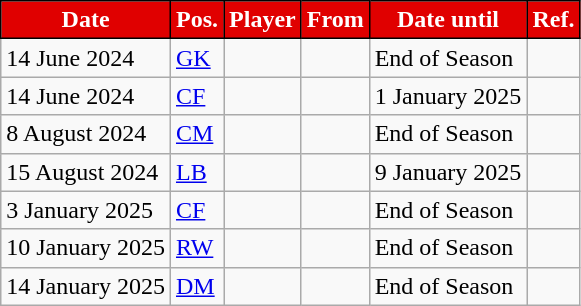<table class="wikitable plainrowheaders sortable">
<tr>
<th style="background:#E00000;border:1px solid black;color:white">Date</th>
<th style="background:#E00000;border:1px solid black;color:white">Pos.</th>
<th style="background:#E00000;border:1px solid black;color:white">Player</th>
<th style="background:#E00000;border:1px solid black;color:white">From</th>
<th style="background:#E00000;border:1px solid black;color:white">Date until</th>
<th style="background:#E00000;border:1px solid black;color:white">Ref.</th>
</tr>
<tr>
<td>14 June 2024</td>
<td><a href='#'>GK</a></td>
<td></td>
<td></td>
<td>End of Season</td>
<td></td>
</tr>
<tr>
<td>14 June 2024</td>
<td><a href='#'>CF</a></td>
<td></td>
<td></td>
<td>1 January 2025</td>
<td></td>
</tr>
<tr>
<td>8 August 2024</td>
<td><a href='#'>CM</a></td>
<td></td>
<td></td>
<td>End of Season</td>
<td></td>
</tr>
<tr>
<td>15 August 2024</td>
<td><a href='#'>LB</a></td>
<td></td>
<td></td>
<td>9 January 2025</td>
<td></td>
</tr>
<tr>
<td>3 January 2025</td>
<td><a href='#'>CF</a></td>
<td></td>
<td></td>
<td>End of Season</td>
<td></td>
</tr>
<tr>
<td>10 January 2025</td>
<td><a href='#'>RW</a></td>
<td></td>
<td></td>
<td>End of Season</td>
<td></td>
</tr>
<tr>
<td>14 January 2025</td>
<td><a href='#'>DM</a></td>
<td></td>
<td></td>
<td>End of Season</td>
<td></td>
</tr>
</table>
